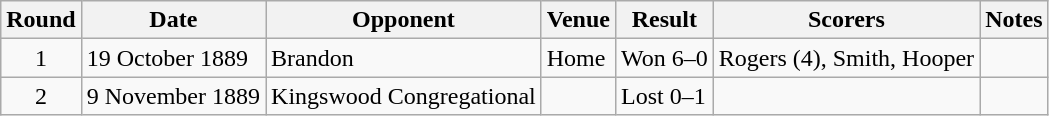<table class="wikitable">
<tr>
<th>Round</th>
<th>Date</th>
<th>Opponent</th>
<th>Venue</th>
<th>Result</th>
<th>Scorers</th>
<th>Notes</th>
</tr>
<tr>
<td style="text-align:center;">1</td>
<td>19 October 1889</td>
<td>Brandon</td>
<td>Home</td>
<td>Won 6–0</td>
<td>Rogers (4), Smith, Hooper</td>
<td></td>
</tr>
<tr>
<td style="text-align:center;">2</td>
<td>9 November 1889</td>
<td>Kingswood Congregational</td>
<td></td>
<td>Lost 0–1</td>
<td></td>
<td></td>
</tr>
</table>
